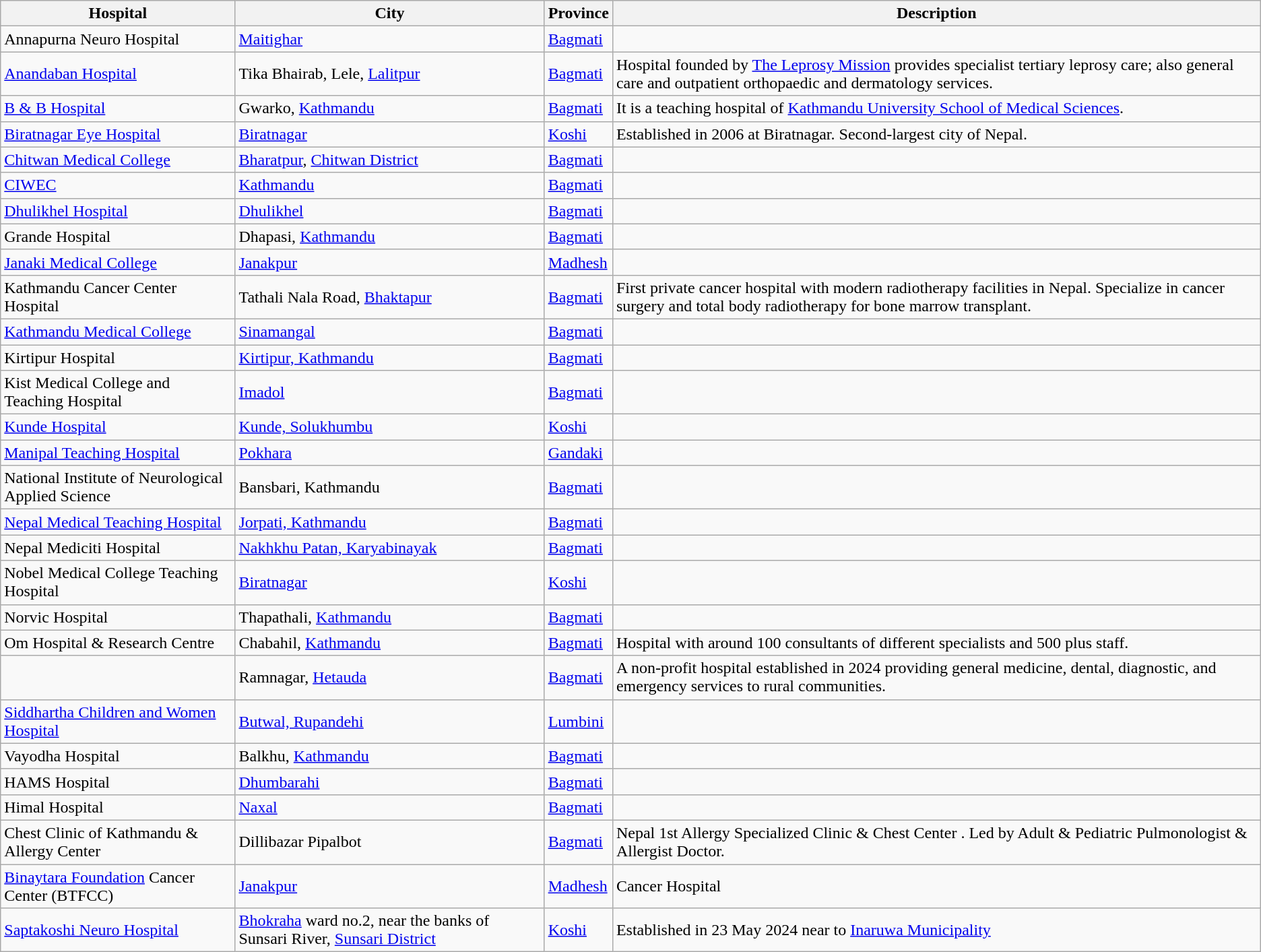<table class="wikitable sortable">
<tr>
<th>Hospital</th>
<th>City</th>
<th>Province</th>
<th>Description</th>
</tr>
<tr>
<td>Annapurna Neuro Hospital</td>
<td><a href='#'>Maitighar</a></td>
<td><a href='#'>Bagmati</a></td>
</tr>
<tr>
<td><a href='#'>Anandaban Hospital</a></td>
<td>Tika Bhairab, Lele, <a href='#'>Lalitpur</a></td>
<td><a href='#'>Bagmati</a></td>
<td>Hospital founded by <a href='#'>The Leprosy Mission</a> provides specialist tertiary leprosy care; also general care and outpatient orthopaedic and dermatology services.</td>
</tr>
<tr>
<td><a href='#'>B & B Hospital</a></td>
<td>Gwarko, <a href='#'>Kathmandu</a></td>
<td><a href='#'>Bagmati</a></td>
<td>It is a teaching hospital of <a href='#'>Kathmandu University School of Medical Sciences</a>.</td>
</tr>
<tr>
<td><a href='#'>Biratnagar Eye Hospital</a></td>
<td><a href='#'>Biratnagar</a></td>
<td><a href='#'>Koshi</a></td>
<td>Established in 2006 at Biratnagar. Second-largest city of Nepal.</td>
</tr>
<tr>
<td><a href='#'>Chitwan Medical College</a></td>
<td><a href='#'>Bharatpur</a>, <a href='#'>Chitwan District</a></td>
<td><a href='#'>Bagmati</a></td>
<td></td>
</tr>
<tr>
<td><a href='#'>CIWEC</a></td>
<td><a href='#'>Kathmandu</a></td>
<td><a href='#'>Bagmati</a></td>
</tr>
<tr>
<td><a href='#'>Dhulikhel Hospital</a></td>
<td><a href='#'>Dhulikhel</a></td>
<td><a href='#'>Bagmati</a></td>
<td></td>
</tr>
<tr>
<td>Grande Hospital</td>
<td>Dhapasi, <a href='#'>Kathmandu</a></td>
<td><a href='#'>Bagmati</a></td>
<td></td>
</tr>
<tr>
<td><a href='#'>Janaki Medical College</a></td>
<td><a href='#'>Janakpur</a></td>
<td><a href='#'>Madhesh</a></td>
<td></td>
</tr>
<tr>
<td>Kathmandu Cancer Center Hospital</td>
<td>Tathali Nala Road, <a href='#'>Bhaktapur</a></td>
<td><a href='#'>Bagmati</a></td>
<td>First private cancer hospital with modern radiotherapy facilities in Nepal. Specialize in cancer surgery and total body radiotherapy for bone marrow transplant.</td>
</tr>
<tr>
<td><a href='#'>Kathmandu Medical College</a></td>
<td><a href='#'>Sinamangal</a></td>
<td><a href='#'>Bagmati</a></td>
<td></td>
</tr>
<tr>
<td>Kirtipur Hospital</td>
<td><a href='#'>Kirtipur, Kathmandu</a></td>
<td><a href='#'>Bagmati</a></td>
<td></td>
</tr>
<tr>
<td>Kist Medical College and Teaching Hospital</td>
<td><a href='#'>Imadol</a></td>
<td><a href='#'>Bagmati</a></td>
<td></td>
</tr>
<tr>
<td><a href='#'>Kunde Hospital</a></td>
<td><a href='#'>Kunde, Solukhumbu</a></td>
<td><a href='#'>Koshi</a></td>
<td></td>
</tr>
<tr>
<td><a href='#'>Manipal Teaching Hospital</a></td>
<td><a href='#'>Pokhara</a></td>
<td><a href='#'>Gandaki</a></td>
<td></td>
</tr>
<tr>
<td>National Institute of Neurological Applied Science</td>
<td>Bansbari, Kathmandu</td>
<td><a href='#'>Bagmati</a></td>
<td></td>
</tr>
<tr>
<td><a href='#'>Nepal Medical Teaching Hospital</a></td>
<td><a href='#'>Jorpati, Kathmandu</a></td>
<td><a href='#'>Bagmati</a></td>
<td></td>
</tr>
<tr>
<td>Nepal Mediciti Hospital</td>
<td><a href='#'>Nakhkhu Patan, Karyabinayak</a></td>
<td><a href='#'>Bagmati</a></td>
<td></td>
</tr>
<tr>
<td>Nobel Medical College Teaching Hospital</td>
<td><a href='#'>Biratnagar</a></td>
<td><a href='#'>Koshi</a></td>
<td></td>
</tr>
<tr>
<td>Norvic Hospital</td>
<td>Thapathali, <a href='#'>Kathmandu</a></td>
<td><a href='#'>Bagmati</a></td>
<td></td>
</tr>
<tr>
<td>Om Hospital & Research Centre</td>
<td>Chabahil, <a href='#'>Kathmandu</a></td>
<td><a href='#'>Bagmati</a></td>
<td>Hospital with around 100 consultants of different specialists and 500 plus staff.</td>
</tr>
<tr>
<td></td>
<td>Ramnagar, <a href='#'>Hetauda</a></td>
<td><a href='#'>Bagmati</a></td>
<td>A non-profit hospital established in 2024 providing general medicine, dental, diagnostic, and emergency services to rural communities.</td>
</tr>
<tr>
<td><a href='#'>Siddhartha Children and Women Hospital</a></td>
<td><a href='#'>Butwal, Rupandehi</a></td>
<td><a href='#'>Lumbini</a></td>
<td></td>
</tr>
<tr>
<td>Vayodha Hospital</td>
<td>Balkhu, <a href='#'>Kathmandu</a></td>
<td><a href='#'>Bagmati</a></td>
<td></td>
</tr>
<tr>
<td>HAMS Hospital</td>
<td><a href='#'>Dhumbarahi</a></td>
<td><a href='#'>Bagmati</a></td>
<td></td>
</tr>
<tr>
<td>Himal Hospital</td>
<td><a href='#'>Naxal</a></td>
<td><a href='#'>Bagmati</a></td>
<td></td>
</tr>
<tr>
<td>Chest Clinic of Kathmandu & Allergy Center</td>
<td>Dillibazar Pipalbot</td>
<td><a href='#'>Bagmati</a></td>
<td>Nepal 1st Allergy Specialized Clinic & Chest Center . Led by Adult & Pediatric Pulmonologist & Allergist Doctor.</td>
</tr>
<tr>
<td><a href='#'>Binaytara Foundation</a> Cancer Center (BTFCC)</td>
<td><a href='#'>Janakpur</a></td>
<td><a href='#'>Madhesh</a></td>
<td>Cancer Hospital</td>
</tr>
<tr>
<td><a href='#'>Saptakoshi Neuro Hospital</a></td>
<td><a href='#'>Bhokraha</a> ward no.2, near the banks of Sunsari River,  <a href='#'>Sunsari District</a></td>
<td><a href='#'>Koshi</a></td>
<td>Established in 23 May 2024 near to <a href='#'>Inaruwa Municipality</a></td>
</tr>
</table>
